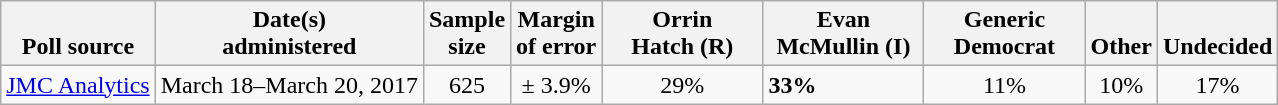<table class="wikitable">
<tr valign=bottom>
<th>Poll source</th>
<th>Date(s)<br>administered</th>
<th>Sample<br>size</th>
<th>Margin<br>of error</th>
<th style="width:100px;">Orrin<br>Hatch (R)</th>
<th style="width:100px;">Evan<br>McMullin (I)</th>
<th style="width:100px;">Generic<br>Democrat</th>
<th>Other</th>
<th>Undecided</th>
</tr>
<tr>
<td><a href='#'>JMC Analytics</a></td>
<td align=center>March 18–March 20, 2017</td>
<td align=center>625</td>
<td align=center>± 3.9%</td>
<td align=center>29%</td>
<td><strong>33%</strong></td>
<td align=center>11%</td>
<td align=center>10%</td>
<td align=center>17%</td>
</tr>
</table>
